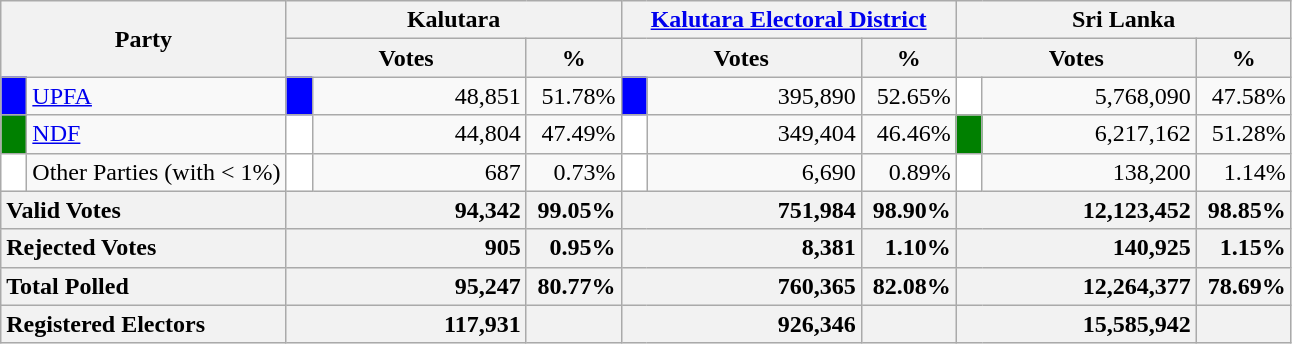<table class="wikitable">
<tr>
<th colspan="2" width="144px"rowspan="2">Party</th>
<th colspan="3" width="216px">Kalutara</th>
<th colspan="3" width="216px"><a href='#'>Kalutara Electoral District</a></th>
<th colspan="3" width="216px">Sri Lanka</th>
</tr>
<tr>
<th colspan="2" width="144px">Votes</th>
<th>%</th>
<th colspan="2" width="144px">Votes</th>
<th>%</th>
<th colspan="2" width="144px">Votes</th>
<th>%</th>
</tr>
<tr>
<td style="background-color:blue;" width="10px"></td>
<td style="text-align:left;"><a href='#'>UPFA</a></td>
<td style="background-color:blue;" width="10px"></td>
<td style="text-align:right;">48,851</td>
<td style="text-align:right;">51.78%</td>
<td style="background-color:blue;" width="10px"></td>
<td style="text-align:right;">395,890</td>
<td style="text-align:right;">52.65%</td>
<td style="background-color:white;" width="10px"></td>
<td style="text-align:right;">5,768,090</td>
<td style="text-align:right;">47.58%</td>
</tr>
<tr>
<td style="background-color:green;" width="10px"></td>
<td style="text-align:left;"><a href='#'>NDF</a></td>
<td style="background-color:white;" width="10px"></td>
<td style="text-align:right;">44,804</td>
<td style="text-align:right;">47.49%</td>
<td style="background-color:white;" width="10px"></td>
<td style="text-align:right;">349,404</td>
<td style="text-align:right;">46.46%</td>
<td style="background-color:green;" width="10px"></td>
<td style="text-align:right;">6,217,162</td>
<td style="text-align:right;">51.28%</td>
</tr>
<tr>
<td style="background-color:white;" width="10px"></td>
<td style="text-align:left;">Other Parties (with < 1%)</td>
<td style="background-color:white;" width="10px"></td>
<td style="text-align:right;">687</td>
<td style="text-align:right;">0.73%</td>
<td style="background-color:white;" width="10px"></td>
<td style="text-align:right;">6,690</td>
<td style="text-align:right;">0.89%</td>
<td style="background-color:white;" width="10px"></td>
<td style="text-align:right;">138,200</td>
<td style="text-align:right;">1.14%</td>
</tr>
<tr>
<th colspan="2" width="144px"style="text-align:left;">Valid Votes</th>
<th style="text-align:right;"colspan="2" width="144px">94,342</th>
<th style="text-align:right;">99.05%</th>
<th style="text-align:right;"colspan="2" width="144px">751,984</th>
<th style="text-align:right;">98.90%</th>
<th style="text-align:right;"colspan="2" width="144px">12,123,452</th>
<th style="text-align:right;">98.85%</th>
</tr>
<tr>
<th colspan="2" width="144px"style="text-align:left;">Rejected Votes</th>
<th style="text-align:right;"colspan="2" width="144px">905</th>
<th style="text-align:right;">0.95%</th>
<th style="text-align:right;"colspan="2" width="144px">8,381</th>
<th style="text-align:right;">1.10%</th>
<th style="text-align:right;"colspan="2" width="144px">140,925</th>
<th style="text-align:right;">1.15%</th>
</tr>
<tr>
<th colspan="2" width="144px"style="text-align:left;">Total Polled</th>
<th style="text-align:right;"colspan="2" width="144px">95,247</th>
<th style="text-align:right;">80.77%</th>
<th style="text-align:right;"colspan="2" width="144px">760,365</th>
<th style="text-align:right;">82.08%</th>
<th style="text-align:right;"colspan="2" width="144px">12,264,377</th>
<th style="text-align:right;">78.69%</th>
</tr>
<tr>
<th colspan="2" width="144px"style="text-align:left;">Registered Electors</th>
<th style="text-align:right;"colspan="2" width="144px">117,931</th>
<th></th>
<th style="text-align:right;"colspan="2" width="144px">926,346</th>
<th></th>
<th style="text-align:right;"colspan="2" width="144px">15,585,942</th>
<th></th>
</tr>
</table>
